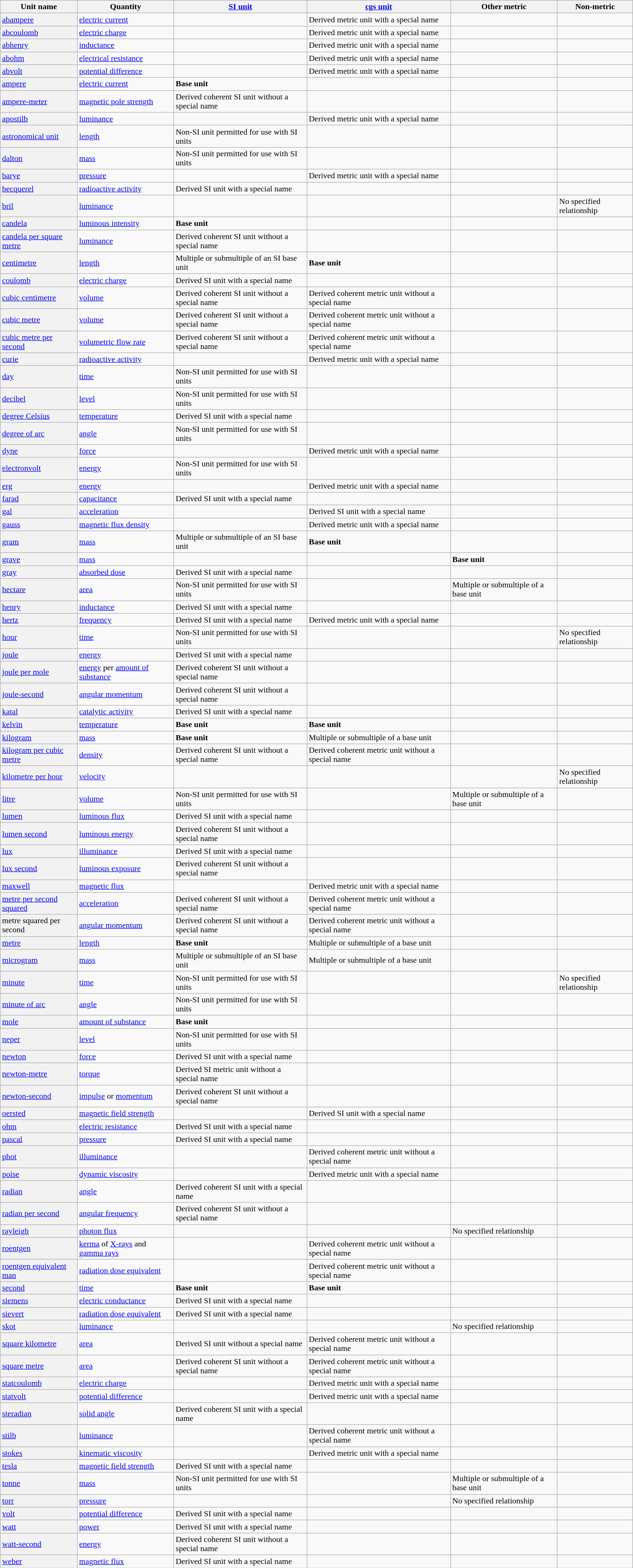<table class="wikitable sortable sticky-header">
<tr>
<th>Unit name</th>
<th>Quantity</th>
<th><a href='#'>SI unit</a></th>
<th><a href='#'>cgs unit</a></th>
<th>Other metric</th>
<th>Non-metric</th>
</tr>
<tr>
<th style="text-align:left;font-weight:normal"><a href='#'>abampere</a></th>
<td><a href='#'>electric current</a></td>
<td></td>
<td>Derived metric unit with a special name</td>
<td></td>
<td></td>
</tr>
<tr>
<th style="text-align:left;font-weight:normal"><a href='#'>abcoulomb</a></th>
<td><a href='#'>electric charge</a></td>
<td></td>
<td>Derived metric unit with a special name</td>
<td></td>
<td></td>
</tr>
<tr>
<th style="text-align:left;font-weight:normal"><a href='#'>abhenry</a></th>
<td><a href='#'>inductance</a></td>
<td></td>
<td>Derived metric unit with a special name</td>
<td></td>
<td></td>
</tr>
<tr>
<th style="text-align:left;font-weight:normal"><a href='#'>abohm</a></th>
<td><a href='#'>electrical resistance</a></td>
<td></td>
<td>Derived metric unit with a special name</td>
<td></td>
<td></td>
</tr>
<tr>
<th style="text-align:left;font-weight:normal"><a href='#'>abvolt</a></th>
<td><a href='#'>potential difference</a></td>
<td></td>
<td>Derived metric unit with a special name</td>
<td></td>
<td></td>
</tr>
<tr>
<th style="text-align:left;font-weight:normal"><a href='#'>ampere</a></th>
<td><a href='#'>electric current</a></td>
<td><strong>Base unit</strong></td>
<td></td>
<td></td>
<td></td>
</tr>
<tr>
<th style="text-align:left;font-weight:normal"><a href='#'>ampere-meter</a></th>
<td><a href='#'>magnetic pole strength</a></td>
<td>Derived coherent SI unit without a special name</td>
<td></td>
<td></td>
<td></td>
</tr>
<tr>
<th style="text-align:left;font-weight:normal"><a href='#'>apostilb</a></th>
<td><a href='#'>luminance</a></td>
<td></td>
<td>Derived metric unit with a special name</td>
<td></td>
<td></td>
</tr>
<tr>
<th style="text-align:left;font-weight:normal"><a href='#'>astronomical unit</a></th>
<td><a href='#'>length</a></td>
<td>Non-SI unit permitted for use with SI units</td>
<td></td>
<td></td>
<td></td>
</tr>
<tr>
<th style="text-align:left;font-weight:normal"><a href='#'>dalton</a></th>
<td><a href='#'>mass</a></td>
<td>Non-SI unit permitted for use with SI units</td>
<td></td>
<td></td>
<td></td>
</tr>
<tr>
<th style="text-align:left;font-weight:normal"><a href='#'>barye</a></th>
<td><a href='#'>pressure</a></td>
<td></td>
<td>Derived metric unit with a special name</td>
<td></td>
<td></td>
</tr>
<tr>
<th style="text-align:left;font-weight:normal"><a href='#'>becquerel</a></th>
<td><a href='#'>radioactive activity</a></td>
<td>Derived SI unit with a special name</td>
<td></td>
<td></td>
<td></td>
</tr>
<tr>
<th style="text-align:left;font-weight:normal"><a href='#'>bril</a></th>
<td><a href='#'>luminance</a></td>
<td></td>
<td></td>
<td></td>
<td>No specified relationship</td>
</tr>
<tr>
<th style="text-align:left;font-weight:normal"><a href='#'>candela</a></th>
<td><a href='#'>luminous intensity</a></td>
<td><strong>Base unit</strong></td>
<td></td>
<td></td>
<td></td>
</tr>
<tr>
<th style="text-align:left;font-weight:normal"><a href='#'>candela per square metre</a></th>
<td><a href='#'>luminance</a></td>
<td>Derived coherent SI unit without a special name</td>
<td></td>
<td></td>
<td></td>
</tr>
<tr>
<th style="text-align:left;font-weight:normal"><a href='#'>centimetre</a></th>
<td><a href='#'>length</a></td>
<td>Multiple or submultiple of an SI base unit</td>
<td><strong>Base unit</strong></td>
<td></td>
<td></td>
</tr>
<tr>
<th style="text-align:left;font-weight:normal"><a href='#'>coulomb</a></th>
<td><a href='#'>electric charge</a></td>
<td>Derived SI unit with a special name</td>
<td></td>
<td></td>
<td></td>
</tr>
<tr>
<th style="text-align:left;font-weight:normal"><a href='#'>cubic centimetre</a></th>
<td><a href='#'>volume</a></td>
<td>Derived coherent SI unit without a special name</td>
<td>Derived coherent metric unit without a special name</td>
<td></td>
<td></td>
</tr>
<tr>
<th style="text-align:left;font-weight:normal"><a href='#'>cubic metre</a></th>
<td><a href='#'>volume</a></td>
<td>Derived coherent SI unit without a special name</td>
<td>Derived coherent metric unit without a special name</td>
<td></td>
<td></td>
</tr>
<tr>
<th style="text-align:left;font-weight:normal"><a href='#'>cubic metre per second</a></th>
<td><a href='#'>volumetric flow rate</a></td>
<td>Derived coherent SI unit without a special name</td>
<td>Derived coherent metric unit without a special name</td>
<td></td>
<td></td>
</tr>
<tr>
<th style="text-align:left;font-weight:normal"><a href='#'>curie</a></th>
<td><a href='#'>radioactive activity</a></td>
<td></td>
<td>Derived metric unit with a special name</td>
<td></td>
<td></td>
</tr>
<tr>
<th style="text-align:left;font-weight:normal"><a href='#'>day</a></th>
<td><a href='#'>time</a></td>
<td>Non-SI unit permitted for use with SI units</td>
<td></td>
<td></td>
<td></td>
</tr>
<tr>
<th style="text-align:left;font-weight:normal"><a href='#'>decibel</a></th>
<td><a href='#'>level</a></td>
<td>Non-SI unit permitted for use with SI units</td>
<td></td>
<td></td>
<td></td>
</tr>
<tr>
<th style="text-align:left;font-weight:normal"><a href='#'>degree Celsius</a></th>
<td><a href='#'>temperature</a></td>
<td>Derived SI unit with a special name</td>
<td></td>
<td></td>
<td></td>
</tr>
<tr>
<th style="text-align:left;font-weight:normal"><a href='#'>degree of arc</a></th>
<td><a href='#'>angle</a></td>
<td>Non-SI unit permitted for use with SI units</td>
<td></td>
<td></td>
<td></td>
</tr>
<tr>
<th style="text-align:left;font-weight:normal"><a href='#'>dyne</a></th>
<td><a href='#'>force</a></td>
<td></td>
<td>Derived metric unit with a special name</td>
<td></td>
<td></td>
</tr>
<tr>
<th style="text-align:left;font-weight:normal"><a href='#'>electronvolt</a></th>
<td><a href='#'>energy</a></td>
<td>Non-SI unit permitted for use with SI units</td>
<td></td>
<td></td>
<td></td>
</tr>
<tr>
<th style="text-align:left;font-weight:normal"><a href='#'>erg</a></th>
<td><a href='#'>energy</a></td>
<td></td>
<td>Derived metric unit with a special name</td>
<td></td>
<td></td>
</tr>
<tr>
<th style="text-align:left;font-weight:normal"><a href='#'>farad</a></th>
<td><a href='#'>capacitance</a></td>
<td>Derived SI unit with a special name</td>
<td></td>
<td></td>
<td></td>
</tr>
<tr>
<th style="text-align:left;font-weight:normal"><a href='#'>gal</a></th>
<td><a href='#'>acceleration</a></td>
<td></td>
<td>Derived SI unit with a special name</td>
<td></td>
<td></td>
</tr>
<tr>
<th style="text-align:left;font-weight:normal"><a href='#'>gauss</a></th>
<td><a href='#'>magnetic flux density</a></td>
<td></td>
<td>Derived metric unit with a special name</td>
<td></td>
<td></td>
</tr>
<tr>
<th style="text-align:left;font-weight:normal"><a href='#'>gram</a></th>
<td><a href='#'>mass</a></td>
<td>Multiple or submultiple of an SI base unit</td>
<td><strong>Base unit</strong></td>
<td></td>
<td></td>
</tr>
<tr>
<th style="text-align:left;font-weight:normal"><a href='#'>grave</a></th>
<td><a href='#'>mass</a></td>
<td></td>
<td></td>
<td><strong>Base unit</strong></td>
<td></td>
</tr>
<tr>
<th style="text-align:left;font-weight:normal"><a href='#'>gray</a></th>
<td><a href='#'>absorbed dose</a></td>
<td>Derived SI unit with a special name</td>
<td></td>
<td></td>
<td></td>
</tr>
<tr>
<th style="text-align:left;font-weight:normal"><a href='#'>hectare</a></th>
<td><a href='#'>area</a></td>
<td>Non-SI unit permitted for use with SI units</td>
<td></td>
<td>Multiple or submultiple of a base unit</td>
<td></td>
</tr>
<tr>
<th style="text-align:left;font-weight:normal"><a href='#'>henry</a></th>
<td><a href='#'>inductance</a></td>
<td>Derived SI unit with a special name</td>
<td></td>
<td></td>
<td></td>
</tr>
<tr>
<th style="text-align:left;font-weight:normal"><a href='#'>hertz</a></th>
<td><a href='#'>frequency</a></td>
<td>Derived SI unit with a special name</td>
<td>Derived metric unit with a special name</td>
<td></td>
<td></td>
</tr>
<tr>
<th style="text-align:left;font-weight:normal"><a href='#'>hour</a></th>
<td><a href='#'>time</a></td>
<td>Non-SI unit permitted for use with SI units</td>
<td></td>
<td></td>
<td>No specified relationship</td>
</tr>
<tr>
<th style="text-align:left;font-weight:normal"><a href='#'>joule</a></th>
<td><a href='#'>energy</a></td>
<td>Derived SI unit with a special name</td>
<td></td>
<td></td>
<td></td>
</tr>
<tr>
<th style="text-align:left;font-weight:normal"><a href='#'>joule per mole</a></th>
<td><a href='#'>energy</a> per <a href='#'>amount of substance</a></td>
<td>Derived coherent SI unit without a special name</td>
<td></td>
<td></td>
<td></td>
</tr>
<tr>
<th style="text-align:left;font-weight:normal"><a href='#'>joule-second</a></th>
<td><a href='#'>angular momentum</a></td>
<td>Derived coherent SI unit without a special name</td>
<td></td>
<td></td>
<td></td>
</tr>
<tr>
<th style="text-align:left;font-weight:normal"><a href='#'>katal</a></th>
<td><a href='#'>catalytic activity</a></td>
<td>Derived SI unit with a special name</td>
<td></td>
<td></td>
<td></td>
</tr>
<tr>
<th style="text-align:left;font-weight:normal"><a href='#'>kelvin</a></th>
<td><a href='#'>temperature</a></td>
<td><strong>Base unit</strong></td>
<td><strong>Base unit</strong></td>
<td></td>
<td></td>
</tr>
<tr>
<th style="text-align:left;font-weight:normal"><a href='#'>kilogram</a></th>
<td><a href='#'>mass</a></td>
<td><strong>Base unit</strong></td>
<td>Multiple or submultiple of a base unit</td>
<td></td>
<td></td>
</tr>
<tr>
<th style="text-align:left;font-weight:normal"><a href='#'>kilogram per cubic metre</a></th>
<td><a href='#'>density</a></td>
<td>Derived coherent SI unit without a special name</td>
<td>Derived coherent metric unit without a special name</td>
<td></td>
<td></td>
</tr>
<tr>
<th style="text-align:left;font-weight:normal"><a href='#'>kilometre per hour</a></th>
<td><a href='#'>velocity</a></td>
<td></td>
<td></td>
<td></td>
<td>No specified relationship</td>
</tr>
<tr>
<th style="text-align:left;font-weight:normal"><a href='#'>litre</a></th>
<td><a href='#'>volume</a></td>
<td>Non-SI unit permitted for use with SI units</td>
<td></td>
<td>Multiple or submultiple of a base unit</td>
<td></td>
</tr>
<tr>
<th style="text-align:left;font-weight:normal"><a href='#'>lumen</a></th>
<td><a href='#'>luminous flux</a></td>
<td>Derived SI unit with a special name</td>
<td></td>
<td></td>
<td></td>
</tr>
<tr>
<th style="text-align:left;font-weight:normal"><a href='#'>lumen second</a></th>
<td><a href='#'>luminous energy</a></td>
<td>Derived coherent SI unit without a special name</td>
<td></td>
<td></td>
<td></td>
</tr>
<tr>
<th style="text-align:left;font-weight:normal"><a href='#'>lux</a></th>
<td><a href='#'>illuminance</a></td>
<td>Derived SI unit with a special name</td>
<td></td>
<td></td>
<td></td>
</tr>
<tr>
<th style="text-align:left;font-weight:normal"><a href='#'>lux second</a></th>
<td><a href='#'>luminous exposure</a></td>
<td>Derived coherent SI unit without a special name</td>
<td></td>
<td></td>
<td></td>
</tr>
<tr>
<th style="text-align:left;font-weight:normal"><a href='#'>maxwell</a></th>
<td><a href='#'>magnetic flux</a></td>
<td></td>
<td>Derived metric unit with a special name</td>
<td></td>
<td></td>
</tr>
<tr>
<th style="text-align:left;font-weight:normal"><a href='#'>metre per second squared</a></th>
<td><a href='#'>acceleration</a></td>
<td>Derived coherent SI unit without a special name</td>
<td>Derived coherent metric unit without a special name</td>
<td></td>
<td></td>
</tr>
<tr>
<th style="text-align:left;font-weight:normal">metre squared per second</th>
<td><a href='#'>angular momentum</a></td>
<td>Derived coherent SI unit without a special name</td>
<td>Derived coherent metric unit without a special name</td>
<td></td>
<td></td>
</tr>
<tr>
<th style="text-align:left;font-weight:normal"><a href='#'>metre</a></th>
<td><a href='#'>length</a></td>
<td><strong>Base unit</strong></td>
<td>Multiple or submultiple of a base unit</td>
<td></td>
<td></td>
</tr>
<tr>
<th style="text-align:left;font-weight:normal"><a href='#'>microgram</a></th>
<td><a href='#'>mass</a></td>
<td>Multiple or submultiple of an SI base unit</td>
<td>Multiple or submultiple of a base unit</td>
<td></td>
<td></td>
</tr>
<tr>
<th style="text-align:left;font-weight:normal"><a href='#'>minute</a></th>
<td><a href='#'>time</a></td>
<td>Non-SI unit permitted for use with SI units</td>
<td></td>
<td></td>
<td>No specified relationship</td>
</tr>
<tr>
<th style="text-align:left;font-weight:normal"><a href='#'>minute of arc</a></th>
<td><a href='#'>angle</a></td>
<td>Non-SI unit permitted for use with SI units</td>
<td></td>
<td></td>
<td></td>
</tr>
<tr>
<th style="text-align:left;font-weight:normal"><a href='#'>mole</a></th>
<td><a href='#'>amount of substance</a></td>
<td><strong>Base unit</strong></td>
<td></td>
<td></td>
<td></td>
</tr>
<tr>
<th style="text-align:left;font-weight:normal"><a href='#'>neper</a></th>
<td><a href='#'>level</a></td>
<td>Non-SI unit permitted for use with SI units</td>
<td></td>
<td></td>
<td></td>
</tr>
<tr>
<th style="text-align:left;font-weight:normal"><a href='#'>newton</a></th>
<td><a href='#'>force</a></td>
<td>Derived SI unit with a special name</td>
<td></td>
<td></td>
<td></td>
</tr>
<tr>
<th style="text-align:left;font-weight:normal"><a href='#'>newton-metre</a></th>
<td><a href='#'>torque</a></td>
<td>Derived SI metric unit without a special name</td>
<td></td>
<td></td>
<td></td>
</tr>
<tr>
<th style="text-align:left;font-weight:normal"><a href='#'>newton-second</a></th>
<td><a href='#'>impulse</a> or <a href='#'>momentum</a></td>
<td>Derived coherent SI unit without a special name</td>
<td></td>
<td></td>
<td></td>
</tr>
<tr>
<th style="text-align:left;font-weight:normal"><a href='#'>oersted</a></th>
<td><a href='#'>magnetic field strength</a></td>
<td></td>
<td>Derived SI unit with a special name</td>
<td></td>
<td></td>
</tr>
<tr>
<th style="text-align:left;font-weight:normal"><a href='#'>ohm</a></th>
<td><a href='#'>electric resistance</a></td>
<td>Derived SI unit with a special name</td>
<td></td>
<td></td>
<td></td>
</tr>
<tr>
<th style="text-align:left;font-weight:normal"><a href='#'>pascal</a></th>
<td><a href='#'>pressure</a></td>
<td>Derived SI unit with a special name</td>
<td></td>
<td></td>
<td></td>
</tr>
<tr>
<th style="text-align:left;font-weight:normal"><a href='#'>phot</a></th>
<td><a href='#'>illuminance</a></td>
<td></td>
<td>Derived coherent metric unit without a special name</td>
<td></td>
<td></td>
</tr>
<tr>
<th style="text-align:left;font-weight:normal"><a href='#'>poise</a></th>
<td><a href='#'>dynamic viscosity</a></td>
<td></td>
<td>Derived metric unit with a special name</td>
<td></td>
<td></td>
</tr>
<tr>
<th style="text-align:left;font-weight:normal"><a href='#'>radian</a></th>
<td><a href='#'>angle</a></td>
<td>Derived coherent SI unit with a special name</td>
<td></td>
<td></td>
<td></td>
</tr>
<tr>
<th style="text-align:left;font-weight:normal"><a href='#'>radian per second</a></th>
<td><a href='#'>angular frequency</a></td>
<td>Derived coherent SI unit without a special name</td>
<td></td>
<td></td>
<td></td>
</tr>
<tr>
<th style="text-align:left;font-weight:normal"><a href='#'>rayleigh</a></th>
<td><a href='#'>photon flux</a></td>
<td></td>
<td></td>
<td>No specified relationship</td>
<td></td>
</tr>
<tr>
<th style="text-align:left;font-weight:normal"><a href='#'>roentgen</a></th>
<td><a href='#'>kerma</a> of <a href='#'>X-rays</a> and <a href='#'>gamma rays</a></td>
<td></td>
<td>Derived coherent metric unit without a special name</td>
<td></td>
<td></td>
</tr>
<tr>
<th style="text-align:left;font-weight:normal"><a href='#'>roentgen equivalent man</a></th>
<td><a href='#'>radiation dose equivalent</a></td>
<td></td>
<td>Derived coherent metric unit without a special name</td>
<td></td>
<td></td>
</tr>
<tr>
<th style="text-align:left;font-weight:normal"><a href='#'>second</a></th>
<td><a href='#'>time</a></td>
<td><strong>Base unit</strong></td>
<td><strong>Base unit</strong></td>
<td></td>
<td></td>
</tr>
<tr>
<th style="text-align:left;font-weight:normal"><a href='#'>siemens</a></th>
<td><a href='#'>electric conductance</a></td>
<td>Derived SI unit with a special name</td>
<td></td>
<td></td>
<td></td>
</tr>
<tr>
<th style="text-align:left;font-weight:normal"><a href='#'>sievert</a></th>
<td><a href='#'>radiation dose equivalent</a></td>
<td>Derived SI unit with a special name</td>
<td></td>
<td></td>
<td></td>
</tr>
<tr>
<th style="text-align:left;font-weight:normal"><a href='#'>skot</a></th>
<td><a href='#'>luminance</a></td>
<td></td>
<td></td>
<td>No specified relationship</td>
<td></td>
</tr>
<tr>
<th style="text-align:left;font-weight:normal"><a href='#'>square kilometre</a></th>
<td><a href='#'>area</a></td>
<td>Derived SI unit without a special name</td>
<td>Derived coherent metric unit without a special name</td>
<td></td>
<td></td>
</tr>
<tr>
<th style="text-align:left;font-weight:normal"><a href='#'>square metre</a></th>
<td><a href='#'>area</a></td>
<td>Derived coherent SI unit without a special name</td>
<td>Derived coherent metric unit without a special name</td>
<td></td>
<td></td>
</tr>
<tr>
<th style="text-align:left;font-weight:normal"><a href='#'>statcoulomb</a></th>
<td><a href='#'>electric charge</a></td>
<td></td>
<td>Derived metric unit with a special name</td>
<td></td>
<td></td>
</tr>
<tr>
<th style="text-align:left;font-weight:normal"><a href='#'>statvolt</a></th>
<td><a href='#'>potential difference</a></td>
<td></td>
<td>Derived metric unit with a special name</td>
<td></td>
<td></td>
</tr>
<tr>
<th style="text-align:left;font-weight:normal"><a href='#'>steradian</a></th>
<td><a href='#'>solid angle</a></td>
<td>Derived coherent SI unit with a special name</td>
<td></td>
<td></td>
<td></td>
</tr>
<tr>
<th style="text-align:left;font-weight:normal"><a href='#'>stilb</a></th>
<td><a href='#'>luminance</a></td>
<td></td>
<td>Derived coherent metric unit without a special name</td>
<td></td>
<td></td>
</tr>
<tr>
<th style="text-align:left;font-weight:normal"><a href='#'>stokes</a></th>
<td><a href='#'>kinematic viscosity</a></td>
<td></td>
<td>Derived metric unit with a special name</td>
<td></td>
<td></td>
</tr>
<tr>
<th style="text-align:left;font-weight:normal"><a href='#'>tesla</a></th>
<td><a href='#'>magnetic field strength</a></td>
<td>Derived SI unit with a special name</td>
<td></td>
<td></td>
<td></td>
</tr>
<tr>
<th style="text-align:left;font-weight:normal"><a href='#'>tonne</a></th>
<td><a href='#'>mass</a></td>
<td>Non-SI unit permitted for use with SI units</td>
<td></td>
<td>Multiple or submultiple of a base unit</td>
<td></td>
</tr>
<tr>
<th style="text-align:left;font-weight:normal"><a href='#'>torr</a></th>
<td><a href='#'>pressure</a></td>
<td></td>
<td></td>
<td>No specified relationship</td>
<td></td>
</tr>
<tr>
<th style="text-align:left;font-weight:normal"><a href='#'>volt</a></th>
<td><a href='#'>potential difference</a></td>
<td>Derived SI unit with a special name</td>
<td></td>
<td></td>
<td></td>
</tr>
<tr>
<th style="text-align:left;font-weight:normal"><a href='#'>watt</a></th>
<td><a href='#'>power</a></td>
<td>Derived SI unit with a special name</td>
<td></td>
<td></td>
<td></td>
</tr>
<tr>
<th style="text-align:left;font-weight:normal"><a href='#'>watt-second</a></th>
<td><a href='#'>energy</a></td>
<td>Derived coherent SI unit without a special name</td>
<td></td>
<td></td>
<td></td>
</tr>
<tr>
<th style="text-align:left;font-weight:normal"><a href='#'>weber</a></th>
<td><a href='#'>magnetic flux</a></td>
<td>Derived SI unit with a special name</td>
<td></td>
<td></td>
<td></td>
</tr>
</table>
